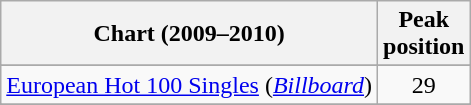<table class="wikitable sortable">
<tr>
<th>Chart (2009–2010)</th>
<th>Peak<br>position</th>
</tr>
<tr>
</tr>
<tr>
</tr>
<tr>
</tr>
<tr>
</tr>
<tr>
</tr>
<tr>
<td><a href='#'>European Hot 100 Singles</a> (<em><a href='#'>Billboard</a></em>)</td>
<td align="center">29</td>
</tr>
<tr>
</tr>
<tr>
</tr>
<tr>
</tr>
<tr>
</tr>
<tr>
</tr>
<tr>
</tr>
<tr>
</tr>
<tr>
</tr>
<tr>
</tr>
<tr>
</tr>
<tr>
</tr>
<tr>
</tr>
</table>
